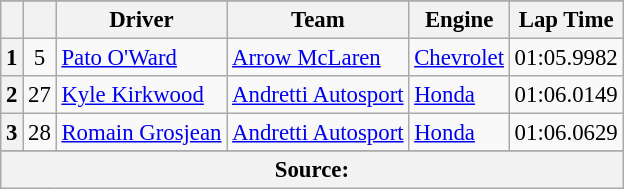<table class="wikitable" style="font-size:95%;">
<tr>
</tr>
<tr>
<th></th>
<th></th>
<th>Driver</th>
<th>Team</th>
<th>Engine</th>
<th>Lap Time</th>
</tr>
<tr>
<th>1</th>
<td align="center">5</td>
<td> <a href='#'>Pato O'Ward</a></td>
<td><a href='#'>Arrow McLaren</a></td>
<td><a href='#'>Chevrolet</a></td>
<td>01:05.9982</td>
</tr>
<tr>
<th>2</th>
<td align="center">27</td>
<td> <a href='#'>Kyle Kirkwood</a></td>
<td><a href='#'>Andretti Autosport</a></td>
<td><a href='#'>Honda</a></td>
<td>01:06.0149</td>
</tr>
<tr>
<th>3</th>
<td align="center">28</td>
<td> <a href='#'>Romain Grosjean</a></td>
<td><a href='#'>Andretti Autosport</a></td>
<td><a href='#'>Honda</a></td>
<td>01:06.0629</td>
</tr>
<tr>
</tr>
<tr class="sortbottom">
<th colspan="6">Source:</th>
</tr>
</table>
